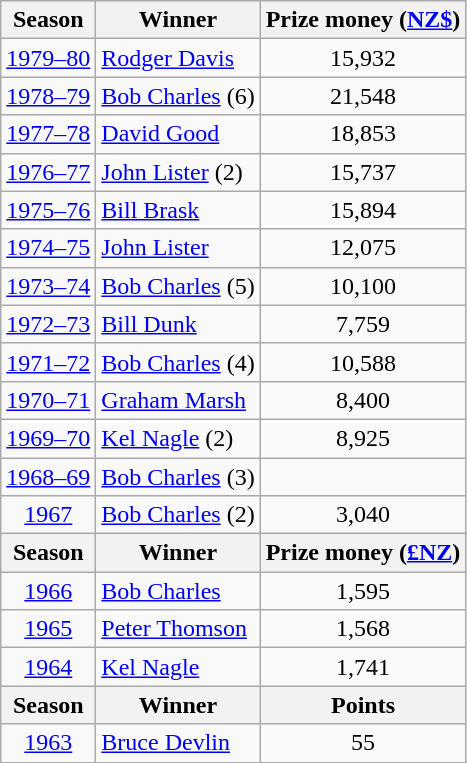<table class="wikitable">
<tr>
<th>Season</th>
<th>Winner</th>
<th>Prize money (<a href='#'>NZ$</a>)</th>
</tr>
<tr>
<td align=center><a href='#'>1979–80</a></td>
<td> <a href='#'>Rodger Davis</a></td>
<td align=center>15,932</td>
</tr>
<tr>
<td align=center><a href='#'>1978–79</a></td>
<td> <a href='#'>Bob Charles</a> (6)</td>
<td align=center>21,548</td>
</tr>
<tr>
<td align=center><a href='#'>1977–78</a></td>
<td> <a href='#'>David Good</a></td>
<td align=center>18,853</td>
</tr>
<tr>
<td align=center><a href='#'>1976–77</a></td>
<td> <a href='#'>John Lister</a> (2)</td>
<td align=center>15,737</td>
</tr>
<tr>
<td align=center><a href='#'>1975–76</a></td>
<td> <a href='#'>Bill Brask</a></td>
<td align=center>15,894</td>
</tr>
<tr>
<td align=center><a href='#'>1974–75</a></td>
<td> <a href='#'>John Lister</a></td>
<td align=center>12,075</td>
</tr>
<tr>
<td align=center><a href='#'>1973–74</a></td>
<td> <a href='#'>Bob Charles</a> (5)</td>
<td align=center>10,100</td>
</tr>
<tr>
<td align=center><a href='#'>1972–73</a></td>
<td> <a href='#'>Bill Dunk</a></td>
<td align=center>7,759</td>
</tr>
<tr>
<td align=center><a href='#'>1971–72</a></td>
<td> <a href='#'>Bob Charles</a> (4)</td>
<td align=center>10,588</td>
</tr>
<tr>
<td align=center><a href='#'>1970–71</a></td>
<td> <a href='#'>Graham Marsh</a></td>
<td align=center>8,400</td>
</tr>
<tr>
<td align=center><a href='#'>1969–70</a></td>
<td> <a href='#'>Kel Nagle</a> (2)</td>
<td align=center>8,925</td>
</tr>
<tr>
<td align=center><a href='#'>1968–69</a></td>
<td> <a href='#'>Bob Charles</a> (3)</td>
<td align=center></td>
</tr>
<tr>
<td align=center><a href='#'>1967</a></td>
<td> <a href='#'>Bob Charles</a> (2)</td>
<td align=center>3,040</td>
</tr>
<tr>
<th>Season</th>
<th>Winner</th>
<th>Prize money (<a href='#'>£NZ</a>)</th>
</tr>
<tr>
<td align=center><a href='#'>1966</a></td>
<td> <a href='#'>Bob Charles</a></td>
<td align=center>1,595</td>
</tr>
<tr>
<td align=center><a href='#'>1965</a></td>
<td> <a href='#'>Peter Thomson</a></td>
<td align=center>1,568</td>
</tr>
<tr>
<td align=center><a href='#'>1964</a></td>
<td> <a href='#'>Kel Nagle</a></td>
<td align=center>1,741</td>
</tr>
<tr>
<th>Season</th>
<th>Winner</th>
<th>Points</th>
</tr>
<tr>
<td align=center><a href='#'>1963</a></td>
<td> <a href='#'>Bruce Devlin</a></td>
<td align=center>55</td>
</tr>
</table>
